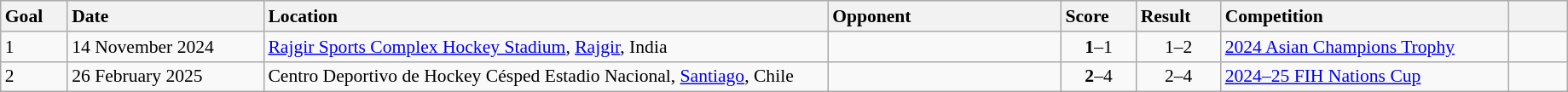<table class="wikitable sortable" style="font-size:90%" width=97%>
<tr>
<th style="width: 25px; text-align: left">Goal</th>
<th style="width: 100px; text-align: left">Date</th>
<th style="width: 300px; text-align: left">Location</th>
<th style="width: 120px; text-align: left">Opponent</th>
<th style="width: 30px; text-align: left">Score</th>
<th style="width: 30px; text-align: left">Result</th>
<th style="width: 150px; text-align: left">Competition</th>
<th style="width: 25px; text-align: left"></th>
</tr>
<tr>
<td>1</td>
<td>14 November 2024</td>
<td><a href='#'>Rajgir Sports Complex Hockey Stadium</a>, <a href='#'>Rajgir</a>, India</td>
<td></td>
<td align="center"><strong>1</strong>–1</td>
<td align="center">1–2</td>
<td><a href='#'>2024 Asian Champions Trophy</a></td>
<td></td>
</tr>
<tr>
<td>2</td>
<td>26 February 2025</td>
<td>Centro Deportivo de Hockey Césped Estadio Nacional, <a href='#'>Santiago</a>, Chile</td>
<td></td>
<td align="center"><strong>2</strong>–4</td>
<td align="center">2–4</td>
<td><a href='#'>2024–25 FIH Nations Cup</a></td>
<td></td>
</tr>
</table>
